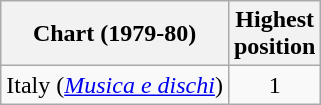<table class="wikitable">
<tr>
<th>Chart (1979-80)</th>
<th>Highest<br>position</th>
</tr>
<tr>
<td>Italy (<em><a href='#'>Musica e dischi</a></em>)</td>
<td style="text-align:center">1</td>
</tr>
</table>
